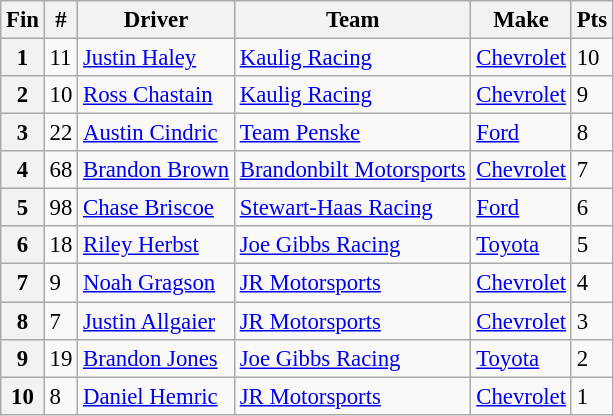<table class="wikitable" style="font-size:95%">
<tr>
<th>Fin</th>
<th>#</th>
<th>Driver</th>
<th>Team</th>
<th>Make</th>
<th>Pts</th>
</tr>
<tr>
<th>1</th>
<td>11</td>
<td><a href='#'>Justin Haley</a></td>
<td><a href='#'>Kaulig Racing</a></td>
<td><a href='#'>Chevrolet</a></td>
<td>10</td>
</tr>
<tr>
<th>2</th>
<td>10</td>
<td><a href='#'>Ross Chastain</a></td>
<td><a href='#'>Kaulig Racing</a></td>
<td><a href='#'>Chevrolet</a></td>
<td>9</td>
</tr>
<tr>
<th>3</th>
<td>22</td>
<td><a href='#'>Austin Cindric</a></td>
<td><a href='#'>Team Penske</a></td>
<td><a href='#'>Ford</a></td>
<td>8</td>
</tr>
<tr>
<th>4</th>
<td>68</td>
<td><a href='#'>Brandon Brown</a></td>
<td><a href='#'>Brandonbilt Motorsports</a></td>
<td><a href='#'>Chevrolet</a></td>
<td>7</td>
</tr>
<tr>
<th>5</th>
<td>98</td>
<td><a href='#'>Chase Briscoe</a></td>
<td><a href='#'>Stewart-Haas Racing</a></td>
<td><a href='#'>Ford</a></td>
<td>6</td>
</tr>
<tr>
<th>6</th>
<td>18</td>
<td><a href='#'>Riley Herbst</a></td>
<td><a href='#'>Joe Gibbs Racing</a></td>
<td><a href='#'>Toyota</a></td>
<td>5</td>
</tr>
<tr>
<th>7</th>
<td>9</td>
<td><a href='#'>Noah Gragson</a></td>
<td><a href='#'>JR Motorsports</a></td>
<td><a href='#'>Chevrolet</a></td>
<td>4</td>
</tr>
<tr>
<th>8</th>
<td>7</td>
<td><a href='#'>Justin Allgaier</a></td>
<td><a href='#'>JR Motorsports</a></td>
<td><a href='#'>Chevrolet</a></td>
<td>3</td>
</tr>
<tr>
<th>9</th>
<td>19</td>
<td><a href='#'>Brandon Jones</a></td>
<td><a href='#'>Joe Gibbs Racing</a></td>
<td><a href='#'>Toyota</a></td>
<td>2</td>
</tr>
<tr>
<th>10</th>
<td>8</td>
<td><a href='#'>Daniel Hemric</a></td>
<td><a href='#'>JR Motorsports</a></td>
<td><a href='#'>Chevrolet</a></td>
<td>1</td>
</tr>
</table>
